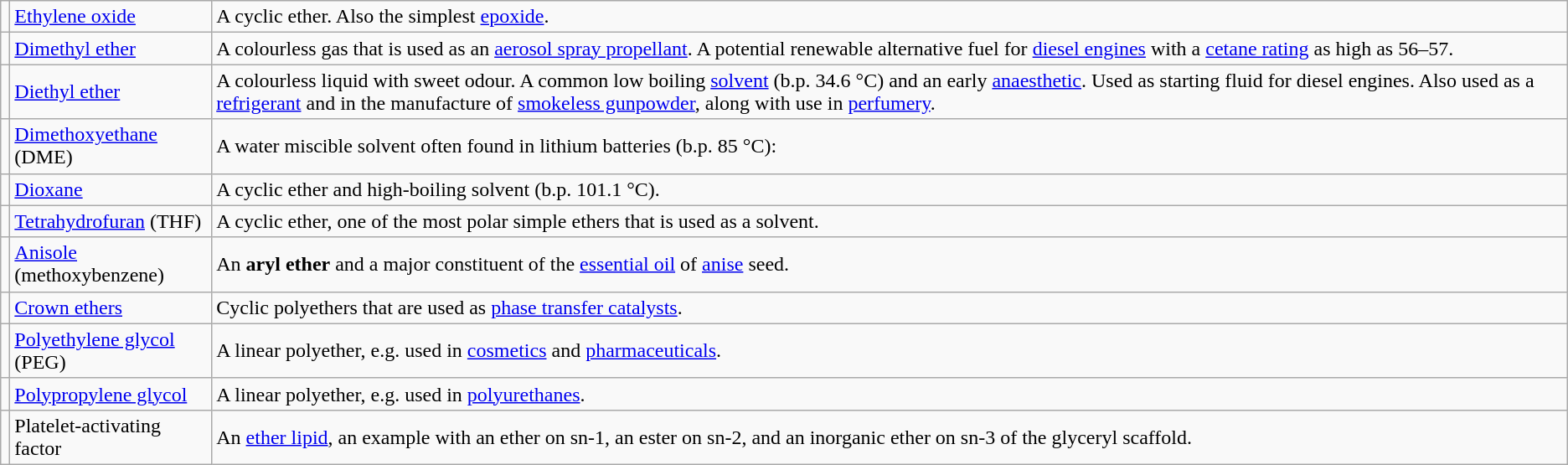<table class="wikitable">
<tr>
<td></td>
<td><a href='#'>Ethylene oxide</a></td>
<td>A cyclic ether. Also the simplest <a href='#'>epoxide</a>.</td>
</tr>
<tr>
<td></td>
<td><a href='#'>Dimethyl ether</a></td>
<td>A colourless gas that is used as an <a href='#'>aerosol spray propellant</a>. A potential renewable alternative fuel for <a href='#'>diesel engines</a> with a <a href='#'>cetane rating</a> as high as 56–57.</td>
</tr>
<tr>
<td></td>
<td><a href='#'>Diethyl ether</a></td>
<td>A colourless liquid with sweet odour. A common low boiling <a href='#'>solvent</a> (b.p. 34.6 °C) and an early <a href='#'>anaesthetic</a>. Used as starting fluid for diesel engines. Also used as a <a href='#'>refrigerant</a> and in the manufacture of <a href='#'>smokeless gunpowder</a>, along with use in <a href='#'>perfumery</a>.</td>
</tr>
<tr>
<td></td>
<td><a href='#'>Dimethoxyethane</a> (DME)</td>
<td>A water miscible solvent often found in lithium batteries (b.p. 85 °C):</td>
</tr>
<tr>
<td></td>
<td><a href='#'>Dioxane</a></td>
<td>A cyclic ether and high-boiling solvent (b.p. 101.1 °C).</td>
</tr>
<tr>
<td></td>
<td><a href='#'>Tetrahydrofuran</a> (THF)</td>
<td>A cyclic ether, one of the most polar simple ethers that is used as a solvent.</td>
</tr>
<tr>
<td></td>
<td><a href='#'>Anisole</a> (methoxybenzene)</td>
<td>An <strong>aryl ether</strong> and a major constituent of the <a href='#'>essential oil</a> of <a href='#'>anise</a> seed.</td>
</tr>
<tr>
<td></td>
<td><a href='#'>Crown ethers</a></td>
<td>Cyclic polyethers that are used as <a href='#'>phase transfer catalysts</a>.</td>
</tr>
<tr>
<td></td>
<td><a href='#'>Polyethylene glycol</a> (PEG)</td>
<td>A linear polyether, e.g. used in <a href='#'>cosmetics</a> and <a href='#'>pharmaceuticals</a>.</td>
</tr>
<tr>
<td></td>
<td><a href='#'>Polypropylene glycol</a></td>
<td>A linear polyether, e.g. used in <a href='#'>polyurethanes</a>.</td>
</tr>
<tr>
<td></td>
<td>Platelet-activating factor</td>
<td>An <a href='#'>ether lipid</a>, an example with an ether on sn-1, an ester on sn-2, and an inorganic ether on sn-3 of the glyceryl scaffold.</td>
</tr>
</table>
